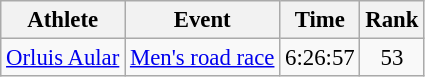<table class=wikitable style=font-size:95%;text-align:center>
<tr>
<th>Athlete</th>
<th>Event</th>
<th>Time</th>
<th>Rank</th>
</tr>
<tr align=center>
<td align=left><a href='#'>Orluis Aular</a></td>
<td align=left><a href='#'>Men's road race</a></td>
<td>6:26:57</td>
<td>53</td>
</tr>
</table>
